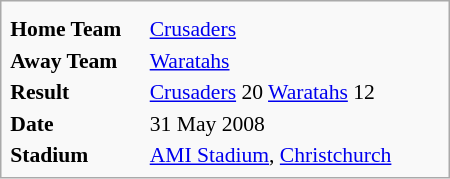<table class="infobox" width="300" style="font-size: 90%;">
<tr>
<td colspan = "2"></td>
</tr>
<tr style="vertical-align: middle;">
<td><strong>Home Team</strong></td>
<td><a href='#'>Crusaders</a></td>
</tr>
<tr style="vertical-align: middle;">
<td><strong>Away Team</strong></td>
<td><a href='#'>Waratahs</a></td>
</tr>
<tr style="vertical-align: middle;">
<td><strong>Result</strong></td>
<td><a href='#'>Crusaders</a> 20 <a href='#'>Waratahs</a> 12</td>
</tr>
<tr style="vertical-align: middle;">
<td><strong>Date</strong></td>
<td>31 May 2008</td>
</tr>
<tr style="vertical-align: middle;">
<td><strong>Stadium</strong></td>
<td><a href='#'>AMI Stadium</a>, <a href='#'>Christchurch</a></td>
</tr>
</table>
